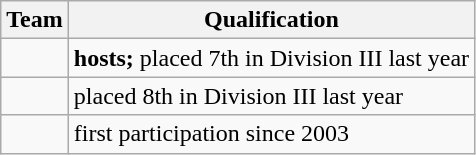<table class="wikitable">
<tr>
<th>Team</th>
<th>Qualification</th>
</tr>
<tr>
<td></td>
<td><strong>hosts;</strong> placed 7th in Division III last year</td>
</tr>
<tr>
<td></td>
<td>placed 8th in Division III last year</td>
</tr>
<tr>
<td></td>
<td>first participation since 2003</td>
</tr>
</table>
